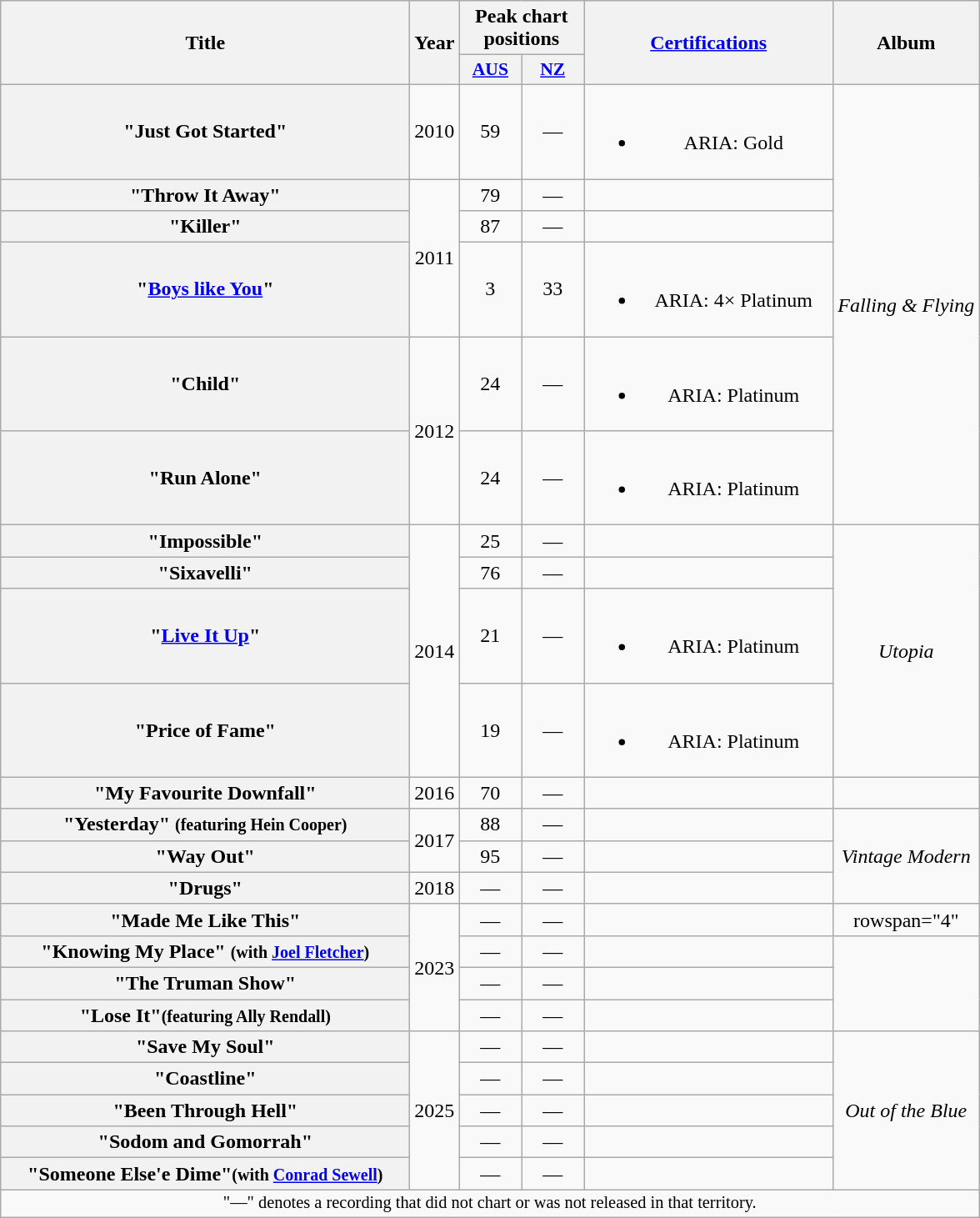<table class="wikitable plainrowheaders" style="text-align:center;" border="1">
<tr>
<th scope="col" rowspan="2" style="width:20em;">Title</th>
<th scope="col" rowspan="2" style="width:1em;">Year</th>
<th scope="col" colspan="2">Peak chart positions</th>
<th scope="col" rowspan="2" style="width:12em;"><a href='#'>Certifications</a></th>
<th scope="col" rowspan="2">Album</th>
</tr>
<tr>
<th scope="col" style="width:3em;font-size:90%;"><a href='#'>AUS</a><br></th>
<th scope="col" style="width:3em;font-size:90%;"><a href='#'>NZ</a><br></th>
</tr>
<tr>
<th scope="row">"Just Got Started" </th>
<td>2010</td>
<td>59</td>
<td>—</td>
<td><br><ul><li>ARIA: Gold</li></ul></td>
<td rowspan="6"><em>Falling & Flying</em></td>
</tr>
<tr>
<th scope="row">"Throw It Away" </th>
<td rowspan="3">2011</td>
<td>79</td>
<td>—</td>
<td></td>
</tr>
<tr>
<th scope="row">"Killer"</th>
<td>87</td>
<td>—</td>
<td></td>
</tr>
<tr>
<th scope="row">"<a href='#'>Boys like You</a>" </th>
<td>3</td>
<td>33</td>
<td><br><ul><li>ARIA: 4× Platinum</li></ul></td>
</tr>
<tr>
<th scope="row">"Child"</th>
<td rowspan="2">2012</td>
<td>24</td>
<td>—</td>
<td><br><ul><li>ARIA: Platinum</li></ul></td>
</tr>
<tr>
<th scope="row">"Run Alone"</th>
<td>24</td>
<td>—</td>
<td><br><ul><li>ARIA: Platinum</li></ul></td>
</tr>
<tr>
<th scope="row">"Impossible" </th>
<td rowspan="4">2014</td>
<td>25</td>
<td>—</td>
<td></td>
<td rowspan="4"><em>Utopia</em></td>
</tr>
<tr>
<th scope="row">"Sixavelli" </th>
<td>76</td>
<td>—</td>
<td></td>
</tr>
<tr>
<th scope="row">"<a href='#'>Live It Up</a>" </th>
<td>21</td>
<td>—</td>
<td><br><ul><li>ARIA: Platinum</li></ul></td>
</tr>
<tr>
<th scope="row">"Price of Fame" </th>
<td>19</td>
<td>—</td>
<td><br><ul><li>ARIA: Platinum</li></ul></td>
</tr>
<tr>
<th scope="row">"My Favourite Downfall"</th>
<td>2016</td>
<td>70</td>
<td>—</td>
<td></td>
<td></td>
</tr>
<tr>
<th scope="row">"Yesterday" <small>(featuring Hein Cooper)</small></th>
<td rowspan="2">2017</td>
<td>88</td>
<td>—</td>
<td></td>
<td rowspan="3"><em>Vintage Modern</em></td>
</tr>
<tr>
<th scope="row">"Way Out" </th>
<td>95</td>
<td>—</td>
<td></td>
</tr>
<tr>
<th scope="row">"Drugs"</th>
<td>2018</td>
<td>—</td>
<td>—</td>
<td></td>
</tr>
<tr>
<th scope="row">"Made Me Like This" </th>
<td rowspan="4">2023</td>
<td>—</td>
<td>—</td>
<td></td>
<td>rowspan="4" </td>
</tr>
<tr>
<th scope="row">"Knowing My Place" <small>(with <a href='#'>Joel Fletcher</a>)</small></th>
<td>—</td>
<td>—</td>
<td></td>
</tr>
<tr>
<th scope="row">"The Truman Show"</th>
<td>—</td>
<td>—</td>
<td></td>
</tr>
<tr>
<th scope="row">"Lose It"<small>(featuring Ally Rendall)</small></th>
<td>—</td>
<td>—</td>
<td></td>
</tr>
<tr>
<th scope="row">"Save My Soul"</th>
<td rowspan="5">2025</td>
<td>—</td>
<td>—</td>
<td></td>
<td rowspan="5"><em>Out of the Blue</em></td>
</tr>
<tr>
<th scope="row">"Coastline"</th>
<td>—</td>
<td>—</td>
<td></td>
</tr>
<tr>
<th scope="row">"Been Through Hell"</th>
<td>—</td>
<td>—</td>
<td></td>
</tr>
<tr>
<th scope="row">"Sodom and Gomorrah"</th>
<td>—</td>
<td>—</td>
<td></td>
</tr>
<tr>
<th scope="row">"Someone Else'e Dime"<small>(with <a href='#'>Conrad Sewell</a>)</small></th>
<td>—</td>
<td>—</td>
<td></td>
</tr>
<tr>
<td colspan="6" style="font-size:85%">"—" denotes a recording that did not chart or was not released in that territory.</td>
</tr>
</table>
